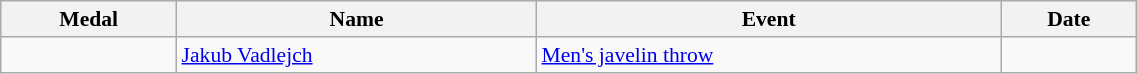<table class="wikitable" style="font-size:90%" width=60%>
<tr>
<th>Medal</th>
<th>Name</th>
<th>Event</th>
<th>Date</th>
</tr>
<tr>
<td></td>
<td><a href='#'>Jakub Vadlejch</a></td>
<td><a href='#'>Men's javelin throw</a></td>
<td></td>
</tr>
</table>
